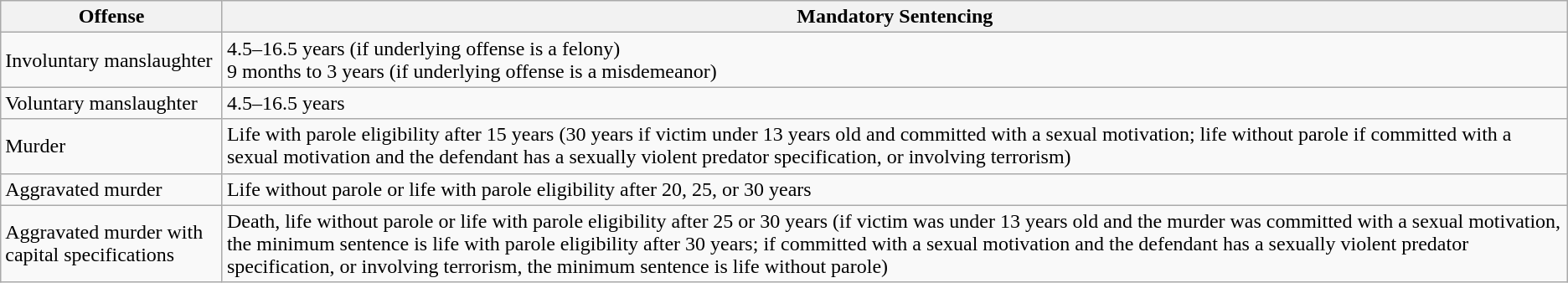<table class="wikitable">
<tr>
<th>Offense</th>
<th>Mandatory Sentencing</th>
</tr>
<tr>
<td>Involuntary manslaughter</td>
<td>4.5–16.5 years (if underlying offense is a felony)<br>9 months to 3 years (if underlying offense is a misdemeanor)</td>
</tr>
<tr>
<td>Voluntary manslaughter</td>
<td>4.5–16.5 years</td>
</tr>
<tr>
<td>Murder</td>
<td>Life with parole eligibility after 15 years (30 years if victim under 13 years old and committed with a sexual motivation; life without parole if committed with a sexual motivation and the defendant has a sexually violent predator specification, or involving terrorism)</td>
</tr>
<tr>
<td>Aggravated murder</td>
<td>Life without parole or life with parole eligibility after 20, 25, or 30 years</td>
</tr>
<tr>
<td>Aggravated murder with capital specifications</td>
<td>Death, life without parole or life with parole eligibility after 25 or 30 years (if victim was under 13 years old and the murder was committed with a sexual motivation, the minimum sentence is life with parole eligibility after 30 years; if committed with a sexual motivation and the defendant has a sexually violent predator specification, or involving terrorism, the minimum sentence is life without parole)</td>
</tr>
</table>
